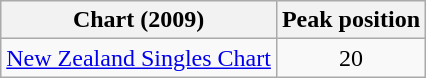<table class="wikitable">
<tr>
<th>Chart (2009)</th>
<th>Peak position</th>
</tr>
<tr>
<td><a href='#'>New Zealand Singles Chart</a></td>
<td align="center">20</td>
</tr>
</table>
